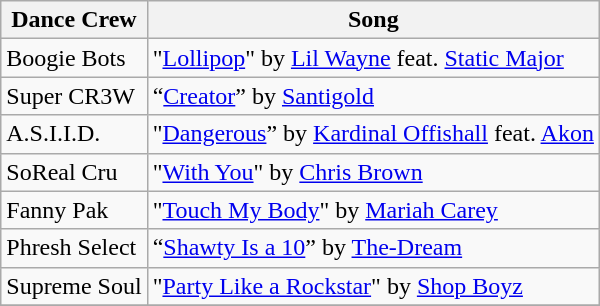<table class="wikitable" style=white-space:nowrap; text-align:center; table-layout: fixed;">
<tr>
<th>Dance Crew</th>
<th>Song</th>
</tr>
<tr>
<td>Boogie Bots</td>
<td>"<a href='#'>Lollipop</a>" by <a href='#'>Lil Wayne</a> feat. <a href='#'>Static Major</a></td>
</tr>
<tr>
<td>Super CR3W</td>
<td>“<a href='#'>Creator</a>” by <a href='#'>Santigold</a></td>
</tr>
<tr>
<td>A.S.I.I.D.</td>
<td>"<a href='#'>Dangerous</a>” by <a href='#'>Kardinal Offishall</a> feat. <a href='#'>Akon</a></td>
</tr>
<tr>
<td>SoReal Cru</td>
<td>"<a href='#'>With You</a>" by <a href='#'>Chris Brown</a></td>
</tr>
<tr>
<td>Fanny Pak</td>
<td>"<a href='#'>Touch My Body</a>" by <a href='#'>Mariah Carey</a></td>
</tr>
<tr>
<td>Phresh Select</td>
<td>“<a href='#'>Shawty Is a 10</a>” by <a href='#'>The-Dream</a></td>
</tr>
<tr>
<td>Supreme Soul</td>
<td>"<a href='#'>Party Like a Rockstar</a>" by <a href='#'>Shop Boyz</a></td>
</tr>
<tr>
</tr>
</table>
